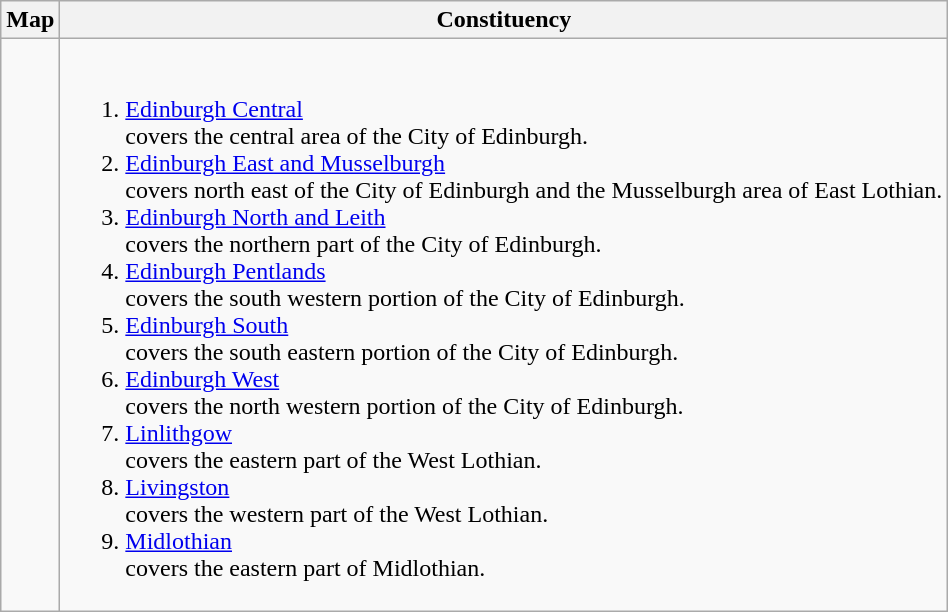<table class= wikitable>
<tr>
<th bgcolor="#ff9999">Map</th>
<th bgcolor="#ff9999">Constituency</th>
</tr>
<tr>
<td></td>
<td valign="top"><br><ol><li><a href='#'>Edinburgh Central</a><br> covers the central area of the City of Edinburgh.</li><li><a href='#'>Edinburgh East and Musselburgh</a><br> covers north east of the City of Edinburgh and the Musselburgh area of East Lothian.</li><li><a href='#'>Edinburgh North and Leith</a><br> covers the northern part of the City of Edinburgh.</li><li><a href='#'>Edinburgh Pentlands</a><br> covers the south western portion of the City of Edinburgh.</li><li><a href='#'>Edinburgh South</a><br> covers the south eastern portion of the City of Edinburgh.</li><li><a href='#'>Edinburgh West</a><br> covers the north western portion of the City of Edinburgh.</li><li><a href='#'>Linlithgow</a><br> covers the eastern part of the West Lothian.</li><li><a href='#'>Livingston</a><br> covers the western part of the West Lothian.</li><li><a href='#'>Midlothian</a><br> covers the eastern part of Midlothian.</li></ol></td>
</tr>
</table>
